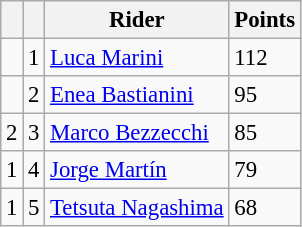<table class="wikitable" style="font-size: 95%;">
<tr>
<th></th>
<th></th>
<th>Rider</th>
<th>Points</th>
</tr>
<tr>
<td></td>
<td align=center>1</td>
<td> <a href='#'>Luca Marini</a></td>
<td align=left>112</td>
</tr>
<tr>
<td></td>
<td align=center>2</td>
<td> <a href='#'>Enea Bastianini</a></td>
<td align=left>95</td>
</tr>
<tr>
<td> 2</td>
<td align=center>3</td>
<td> <a href='#'>Marco Bezzecchi</a></td>
<td align=left>85</td>
</tr>
<tr>
<td> 1</td>
<td align=center>4</td>
<td> <a href='#'>Jorge Martín</a></td>
<td align=left>79</td>
</tr>
<tr>
<td> 1</td>
<td align=center>5</td>
<td> <a href='#'>Tetsuta Nagashima</a></td>
<td align=left>68</td>
</tr>
</table>
